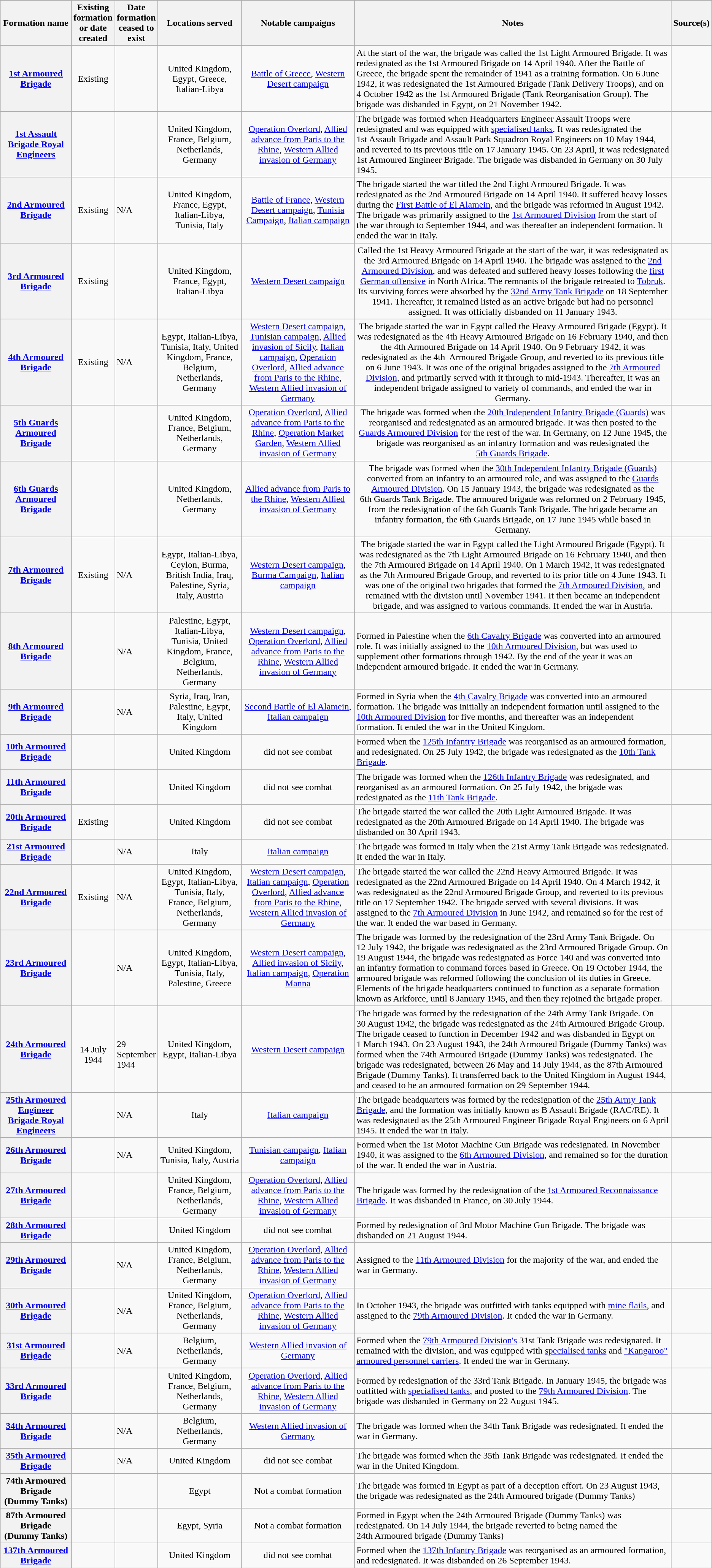<table class="wikitable sortable plainrowheaders" style="text-align: left; border-spacing: 2px; border: 1px solid darkgray;">
<tr>
</tr>
<tr>
<th width="10%" scope="col">Formation name</th>
<th width=5% scope="col">Existing formation or date created</th>
<th width=5% scope="col">Date formation ceased to exist</th>
<th class=unsortable !width=15% scope="col">Locations served</th>
<th class=unsortable !width=20% scope="col">Notable campaigns</th>
<th class=unsortable !width=40% scope="col">Notes</th>
<th class=unsortable width=5% scope="col">Source(s)</th>
</tr>
<tr>
<th scope="row" align="center"><a href='#'>1st Armoured Brigade</a></th>
<td align="center">Existing</td>
<td></td>
<td align="center">United Kingdom, Egypt, Greece, Italian-Libya</td>
<td align="center"><a href='#'>Battle of Greece</a>, <a href='#'>Western Desert campaign</a></td>
<td align="left">At the start of the war, the brigade was called the 1st Light Armoured Brigade. It was redesignated as the 1st Armoured Brigade on 14 April 1940. After the Battle of Greece, the brigade spent the remainder of 1941 as a training formation. On 6 June 1942, it was redesignated the 1st Armoured Brigade (Tank Delivery Troops), and on 4 October 1942 as the 1st Armoured Brigade (Tank Reorganisation Group). The brigade was disbanded in Egypt, on 21 November 1942.</td>
<td align="center"></td>
</tr>
<tr>
<th scope="row" align="center"><a href='#'>1st Assault Brigade Royal Engineers</a></th>
<td align="center"></td>
<td></td>
<td align="center">United Kingdom, France, Belgium, Netherlands, Germany</td>
<td align="center"><a href='#'>Operation Overlord</a>, <a href='#'>Allied advance from Paris to the Rhine</a>, <a href='#'>Western Allied invasion of Germany</a></td>
<td align="left">The brigade was formed when Headquarters Engineer Assault Troops were redesignated and was equipped with <a href='#'>specialised tanks</a>. It was redesignated the 1st Assault Brigade and Assault Park Squadron Royal Engineers on 10 May 1944, and reverted to its previous title on 17 January 1945. On 23 April, it was redesignated 1st Armoured Engineer Brigade. The brigade was disbanded in Germany on 30 July 1945.</td>
<td align="center"></td>
</tr>
<tr>
<th scope="row" align="center"><a href='#'>2nd Armoured Brigade</a></th>
<td align="center">Existing</td>
<td>N/A</td>
<td align="center">United Kingdom, France, Egypt, Italian-Libya, Tunisia, Italy</td>
<td align="center"><a href='#'>Battle of France</a>, <a href='#'>Western Desert campaign</a>, <a href='#'>Tunisia Campaign</a>, <a href='#'>Italian campaign</a></td>
<td align="left">The brigade started the war titled the 2nd Light Armoured Brigade. It was redesignated as the 2nd Armoured Brigade on 14 April 1940. It suffered heavy losses during the <a href='#'>First Battle of El Alamein</a>, and the brigade was reformed in August 1942. The brigade was primarily assigned to the <a href='#'>1st Armoured Division</a> from the start of the war through to September 1944, and was thereafter an independent formation. It ended the war in Italy.</td>
<td align="center"></td>
</tr>
<tr>
<th scope="row" align="center"><a href='#'>3rd Armoured Brigade</a></th>
<td align="center">Existing</td>
<td></td>
<td align="center">United Kingdom, France, Egypt, Italian-Libya</td>
<td align="center"><a href='#'>Western Desert campaign</a></td>
<td align="center">Called the 1st Heavy Armoured Brigade at the start of the war, it was redesignated as the 3rd Armoured Brigade on 14 April 1940. The brigade was assigned to the <a href='#'>2nd Armoured Division</a>, and was defeated and suffered heavy losses following the <a href='#'>first German offensive</a> in North Africa. The remnants of the brigade retreated to <a href='#'>Tobruk</a>. Its surviving forces were absorbed by the <a href='#'>32nd Army Tank Brigade</a> on 18 September 1941. Thereafter, it remained listed as an active brigade but had no personnel assigned. It was officially disbanded on 11 January 1943.</td>
<td align="center"></td>
</tr>
<tr>
<th scope="row" align="center"><a href='#'>4th Armoured Brigade</a></th>
<td align="center">Existing</td>
<td>N/A</td>
<td align="center">Egypt, Italian-Libya, Tunisia, Italy, United Kingdom, France, Belgium, Netherlands, Germany</td>
<td align="center"><a href='#'>Western Desert campaign</a>, <a href='#'>Tunisian campaign</a>, <a href='#'>Allied invasion of Sicily</a>, <a href='#'>Italian campaign</a>, <a href='#'>Operation Overlord</a>, <a href='#'>Allied advance from Paris to the Rhine</a>, <a href='#'>Western Allied invasion of Germany</a></td>
<td align="center">The brigade started the war in Egypt called the Heavy Armoured Brigade (Egypt). It was redesignated as the 4th Heavy Armoured Brigade on 16 February 1940, and then the 4th Armoured Brigade on 14 April 1940. On 9 February 1942, it was redesignated as the 4th  Armoured Brigade Group, and reverted to its previous title on 6 June 1943. It was one of the original brigades assigned to the <a href='#'>7th Armoured Division</a>, and primarily served with it through to mid-1943. Thereafter, it was an independent brigade assigned to variety of commands, and ended the war in Germany.</td>
<td align="center"></td>
</tr>
<tr>
<th scope="row" align="center"><a href='#'>5th Guards Armoured Brigade</a></th>
<td align="center"></td>
<td></td>
<td align="center">United Kingdom, France, Belgium, Netherlands, Germany</td>
<td align="center"><a href='#'>Operation Overlord</a>, <a href='#'>Allied advance from Paris to the Rhine</a>, <a href='#'>Operation Market Garden</a>, <a href='#'>Western Allied invasion of Germany</a></td>
<td align="center">The brigade was formed when the <a href='#'>20th Independent Infantry Brigade (Guards)</a> was reorganised and redesignated as an armoured brigade. It was then posted to the <a href='#'>Guards Armoured Division</a> for the rest of the war. In Germany, on 12 June 1945, the brigade was reorganised as an infantry formation and was redesignated the <a href='#'>5th Guards Brigade</a>.</td>
<td align="center"></td>
</tr>
<tr>
<th scope="row" align="center"><a href='#'>6th Guards Armoured Brigade</a></th>
<td align="center"></td>
<td></td>
<td align="center">United Kingdom, Netherlands, Germany</td>
<td align="center"><a href='#'>Allied advance from Paris to the Rhine</a>, <a href='#'>Western Allied invasion of Germany</a></td>
<td align="center">The brigade was formed when the <a href='#'>30th Independent Infantry Brigade (Guards)</a> converted from an infantry to an armoured role, and was assigned to the <a href='#'>Guards Armoured Division</a>. On 15 January 1943, the brigade was redesignated as the 6th Guards Tank Brigade. The armoured brigade was reformed on 2 February 1945, from the redesignation of the 6th Guards Tank Brigade. The brigade became an infantry formation, the 6th Guards Brigade, on 17 June 1945 while based in Germany.</td>
<td align="center"></td>
</tr>
<tr>
<th scope="row" align="center"><a href='#'>7th Armoured Brigade</a></th>
<td align="center">Existing</td>
<td>N/A</td>
<td align="center">Egypt, Italian-Libya, Ceylon, Burma, British India, Iraq, Palestine, Syria, Italy, Austria</td>
<td align="center"><a href='#'>Western Desert campaign</a>, <a href='#'>Burma Campaign</a>, <a href='#'>Italian campaign</a></td>
<td align="center">The brigade started the war in Egypt called the Light Armoured Brigade (Egypt). It was redesignated as the 7th Light Armoured Brigade on 16 February 1940, and then the 7th Armoured Brigade on 14 April 1940. On 1 March 1942, it was redesignated as the 7th Armoured Brigade Group, and reverted to its prior title on 4 June 1943. It was one of the original two brigades that formed the <a href='#'>7th Armoured Division</a>, and remained with the division until November 1941. It then became an independent brigade, and was assigned to various commands. It ended the war in Austria.</td>
<td align="center"></td>
</tr>
<tr>
<th scope="row" align="center"><a href='#'>8th Armoured Brigade</a></th>
<td align="center"></td>
<td>N/A</td>
<td align="center">Palestine, Egypt, Italian-Libya, Tunisia, United Kingdom, France, Belgium, Netherlands, Germany</td>
<td align="center"><a href='#'>Western Desert campaign</a>, <a href='#'>Operation Overlord</a>, <a href='#'>Allied advance from Paris to the Rhine</a>, <a href='#'>Western Allied invasion of Germany</a></td>
<td align="left">Formed in Palestine when the <a href='#'>6th Cavalry Brigade</a> was converted into an armoured role. It was initially assigned to the <a href='#'>10th Armoured Division</a>, but was used to supplement other formations through 1942. By the end of the year it was an independent armoured brigade. It ended the war in Germany.</td>
<td align="center"></td>
</tr>
<tr>
<th scope="row" align="center"><a href='#'>9th Armoured Brigade</a></th>
<td align="center"></td>
<td>N/A</td>
<td align="center">Syria, Iraq, Iran, Palestine, Egypt, Italy, United Kingdom</td>
<td align="center"><a href='#'>Second Battle of El Alamein</a>, <a href='#'>Italian campaign</a></td>
<td align="left">Formed in Syria when the <a href='#'>4th Cavalry Brigade</a> was converted into an armoured formation. The brigade was initially an independent formation until assigned to the <a href='#'>10th Armoured Division</a> for five months, and thereafter was an independent formation. It ended the war in the United Kingdom.</td>
<td align="center"></td>
</tr>
<tr>
<th scope="row" align="center"><a href='#'>10th Armoured Brigade</a></th>
<td align="center"></td>
<td></td>
<td align="center">United Kingdom</td>
<td align="center">did not see combat</td>
<td align="left">Formed when the <a href='#'>125th Infantry Brigade</a> was reorganised as an armoured formation, and redesignated. On 25 July 1942, the brigade was redesignated as the <a href='#'>10th Tank Brigade</a>.</td>
<td align="center"></td>
</tr>
<tr>
<th scope="row" align="center"><a href='#'>11th Armoured Brigade</a></th>
<td align="center"></td>
<td></td>
<td align="center">United Kingdom</td>
<td align="center">did not see combat</td>
<td align="left">The brigade was formed when the <a href='#'>126th Infantry Brigade</a> was redesignated, and reorganised as an armoured formation. On 25 July 1942, the brigade was redesignated as the <a href='#'>11th Tank Brigade</a>.</td>
<td align="center"></td>
</tr>
<tr>
<th scope="row" align="center"><a href='#'>20th Armoured Brigade</a></th>
<td align="center">Existing</td>
<td></td>
<td align="center">United Kingdom</td>
<td align="center">did not see combat</td>
<td align="left">The brigade started the war called the 20th Light Armoured Brigade. It was redesignated as the 20th Armoured Brigade on 14 April 1940. The brigade was disbanded on 30 April 1943.</td>
<td align="center"></td>
</tr>
<tr>
<th scope="row" align="center"><a href='#'>21st Armoured Brigade</a></th>
<td align="center"></td>
<td>N/A</td>
<td align="center">Italy</td>
<td align="center"><a href='#'>Italian campaign</a></td>
<td align="left">The brigade was formed in Italy when the 21st Army Tank Brigade was redesignated. It ended the war in Italy.</td>
<td align="center"></td>
</tr>
<tr>
<th scope="row" align="center"><a href='#'>22nd Armoured Brigade</a></th>
<td align="center">Existing</td>
<td>N/A</td>
<td align="center">United Kingdom, Egypt, Italian-Libya, Tunisia, Italy, France, Belgium, Netherlands, Germany</td>
<td align="center"><a href='#'>Western Desert campaign</a>, <a href='#'>Italian campaign</a>, <a href='#'>Operation Overlord</a>, <a href='#'>Allied advance from Paris to the Rhine</a>, <a href='#'>Western Allied invasion of Germany</a></td>
<td align="left">The brigade started the war called the 22nd Heavy Armoured Brigade. It was redesignated as the 22nd Armoured Brigade on 14 April 1940. On 4 March 1942, it was redesignated as the 22nd Armoured Brigade Group, and reverted to its previous title on 17 September 1942. The brigade served with several divisions. It was assigned to the <a href='#'>7th Armoured Division</a> in June 1942, and remained so for the rest of the war. It ended the war based in Germany.</td>
<td align="center"></td>
</tr>
<tr>
<th scope="row" align="center"><a href='#'>23rd Armoured Brigade</a></th>
<td align="center"></td>
<td>N/A</td>
<td align="center">United Kingdom, Egypt, Italian-Libya, Tunisia, Italy, Palestine, Greece</td>
<td align="center"><a href='#'>Western Desert campaign</a>, <a href='#'>Allied invasion of Sicily</a>, <a href='#'>Italian campaign</a>, <a href='#'>Operation Manna</a></td>
<td align="left">The brigade was formed by the redesignation of the 23rd Army Tank Brigade. On 12 July 1942, the brigade was redesignated as the 23rd Armoured Brigade Group. On 19 August 1944, the brigade was redesignated as Force 140 and was converted into an infantry formation to command forces based in Greece. On 19 October 1944, the armoured brigade was reformed following the conclusion of its duties in Greece. Elements of the brigade headquarters continued to function as a separate formation known as Arkforce, until 8 January 1945, and then they rejoined the brigade proper.</td>
<td align="center"></td>
</tr>
<tr>
<th scope="row" align="center"><a href='#'>24th Armoured Brigade</a></th>
<td align="center"><br>14 July 1944</td>
<td><br>29 September 1944</td>
<td align="center">United Kingdom, Egypt, Italian-Libya</td>
<td align="center"><a href='#'>Western Desert campaign</a></td>
<td align="left">The brigade was formed by the redesignation of the 24th Army Tank Brigade. On 30 August 1942, the brigade was redesignated as the 24th Armoured Brigade Group. The brigade ceased to function in December 1942 and was disbanded in Egypt on 1 March 1943. On 23 August 1943, the 24th Armoured Brigade (Dummy Tanks) was formed when the 74th Armoured Brigade (Dummy Tanks) was redesignated. The brigade was redesignated, between 26 May and 14 July 1944, as the 87th Armoured Brigade (Dummy Tanks). It transferred back to the United Kingdom in August 1944, and ceased to be an armoured formation on 29 September 1944.</td>
<td align="center"></td>
</tr>
<tr>
<th scope="row" align="center"><a href='#'>25th Armoured Engineer Brigade Royal Engineers</a></th>
<td align="center"></td>
<td>N/A</td>
<td align="center">Italy</td>
<td align="center"><a href='#'>Italian campaign</a></td>
<td align="left">The brigade headquarters was formed by the redesignation of the <a href='#'>25th Army Tank Brigade</a>, and the formation was initially known as B Assault Brigade (RAC/RE). It was redesignated as the 25th Armoured Engineer Brigade Royal Engineers on 6 April 1945. It ended the war in Italy.</td>
<td align="center"></td>
</tr>
<tr>
<th scope="row" align="center"><a href='#'>26th Armoured Brigade</a></th>
<td align="center"></td>
<td>N/A</td>
<td align="center">United Kingdom, Tunisia, Italy, Austria</td>
<td align="center"><a href='#'>Tunisian campaign</a>, <a href='#'>Italian campaign</a></td>
<td align="left">Formed when the 1st Motor Machine Gun Brigade was redesignated. In November 1940, it was assigned to the <a href='#'>6th Armoured Division</a>, and remained so for the duration of the war. It ended the war in Austria.</td>
<td align="center"></td>
</tr>
<tr>
<th scope="row" align="center"><a href='#'>27th Armoured Brigade</a></th>
<td align="center"></td>
<td></td>
<td align="center">United Kingdom, France, Belgium, Netherlands, Germany</td>
<td align="center"><a href='#'>Operation Overlord</a>, <a href='#'>Allied advance from Paris to the Rhine</a>, <a href='#'>Western Allied invasion of Germany</a></td>
<td align="left">The brigade was formed by the redesignation of the <a href='#'>1st Armoured Reconnaissance Brigade</a>. It was disbanded in France, on 30 July 1944.</td>
<td align="center"></td>
</tr>
<tr>
<th scope="row" align="center"><a href='#'>28th Armoured Brigade</a></th>
<td align="center"></td>
<td></td>
<td align="center">United Kingdom</td>
<td align="center">did not see combat</td>
<td align="left">Formed by redesignation of 3rd Motor Machine Gun Brigade. The brigade was disbanded on 21 August 1944.</td>
<td align="center"></td>
</tr>
<tr>
<th scope="row" align="center"><a href='#'>29th Armoured Brigade</a></th>
<td align="center"></td>
<td>N/A</td>
<td align="center">United Kingdom, France, Belgium, Netherlands, Germany</td>
<td align="center"><a href='#'>Operation Overlord</a>, <a href='#'>Allied advance from Paris to the Rhine</a>, <a href='#'>Western Allied invasion of Germany</a></td>
<td align="left">Assigned to the <a href='#'>11th Armoured Division</a> for the majority of the war, and ended the war in Germany.</td>
<td align="center"></td>
</tr>
<tr>
<th scope="row" align="center"><a href='#'>30th Armoured Brigade</a></th>
<td align="center"></td>
<td>N/A</td>
<td align="center">United Kingdom, France, Belgium, Netherlands, Germany</td>
<td align="center"><a href='#'>Operation Overlord</a>, <a href='#'>Allied advance from Paris to the Rhine</a>, <a href='#'>Western Allied invasion of Germany</a></td>
<td align="left">In October 1943, the brigade was outfitted with tanks equipped with <a href='#'>mine flails</a>, and assigned to the <a href='#'>79th Armoured Division</a>. It ended the war in Germany.</td>
<td align="center"></td>
</tr>
<tr>
<th scope="row" align="center"><a href='#'>31st Armoured Brigade</a></th>
<td align="center"></td>
<td>N/A</td>
<td align="center">Belgium, Netherlands, Germany</td>
<td align="center"><a href='#'>Western Allied invasion of Germany</a></td>
<td align="left">Formed when the <a href='#'>79th Armoured Division's</a> 31st Tank Brigade was redesignated. It remained with the division, and was equipped with <a href='#'>specialised tanks</a> and <a href='#'>"Kangaroo" armoured personnel carriers</a>. It ended the war in Germany.</td>
<td align="center"></td>
</tr>
<tr>
<th scope="row" align="center"><a href='#'>33rd Armoured Brigade</a></th>
<td align="center"></td>
<td></td>
<td align="center">United Kingdom, France, Belgium, Netherlands, Germany</td>
<td align="center"><a href='#'>Operation Overlord</a>, <a href='#'>Allied advance from Paris to the Rhine</a>, <a href='#'>Western Allied invasion of Germany</a></td>
<td align="left">Formed by redesignation of the 33rd Tank Brigade. In January 1945, the brigade was outfitted with <a href='#'>specialised tanks</a>, and posted to the <a href='#'>79th Armoured Division</a>. The brigade was disbanded in Germany on 22 August 1945.</td>
<td align="center"></td>
</tr>
<tr>
<th scope="row" align="center"><a href='#'>34th Armoured Brigade</a></th>
<td align="center"></td>
<td>N/A</td>
<td align="center">Belgium, Netherlands, Germany</td>
<td align="center"><a href='#'>Western Allied invasion of Germany</a></td>
<td align="left">The brigade was formed when the 34th Tank Brigade was redesignated. It ended the war in Germany.</td>
<td align="center"></td>
</tr>
<tr>
<th scope="row" align="center"><a href='#'>35th Armoured Brigade</a></th>
<td align="center"></td>
<td>N/A</td>
<td align="center">United Kingdom</td>
<td align="center">did not see combat</td>
<td align="left">The brigade was formed when the 35th Tank Brigade was redesignated. It ended the war in the United Kingdom.</td>
<td align="center"></td>
</tr>
<tr>
<th scope="row" align="center">74th Armoured Brigade (Dummy Tanks)</th>
<td align="center"></td>
<td></td>
<td align="center">Egypt</td>
<td align="center">Not a combat formation</td>
<td align="left">The brigade was formed in Egypt as part of a deception effort. On 23 August 1943, the brigade was redesignated as the 24th Armoured brigade (Dummy Tanks)</td>
<td align="center"></td>
</tr>
<tr>
<th scope="row" align="center">87th Armoured Brigade (Dummy Tanks)</th>
<td align="center"></td>
<td></td>
<td align="center">Egypt, Syria</td>
<td align="center">Not a combat formation</td>
<td align="left">Formed in Egypt when the 24th Armoured Brigade (Dummy Tanks) was redesignated. On 14 July 1944, the brigade reverted to being named the 24th Armoured brigade (Dummy Tanks)</td>
<td align="center"></td>
</tr>
<tr>
<th scope="row" align="center"><a href='#'>137th Armoured Brigade</a></th>
<td align="center"></td>
<td></td>
<td align="center">United Kingdom</td>
<td align="center">did not see combat</td>
<td align="left">Formed when the <a href='#'>137th Infantry Brigade</a> was reorganised as an armoured formation, and redesignated. It was disbanded on 26 September 1943.</td>
<td align="center"></td>
</tr>
</table>
